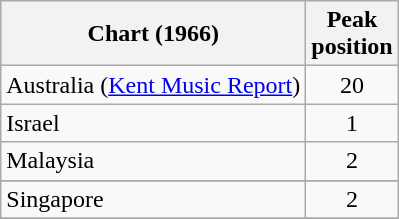<table class="wikitable sortable">
<tr>
<th scope="col">Chart (1966)</th>
<th scope="col">Peak<br>position</th>
</tr>
<tr>
<td>Australia (<a href='#'>Kent Music Report</a>)</td>
<td style="text-align:center;">20</td>
</tr>
<tr>
<td>Israel</td>
<td style="text-align:center;">1</td>
</tr>
<tr>
<td>Malaysia</td>
<td style="text-align:center;">2</td>
</tr>
<tr>
</tr>
<tr>
</tr>
<tr>
<td>Singapore</td>
<td style="text-align:center;">2</td>
</tr>
<tr>
</tr>
</table>
